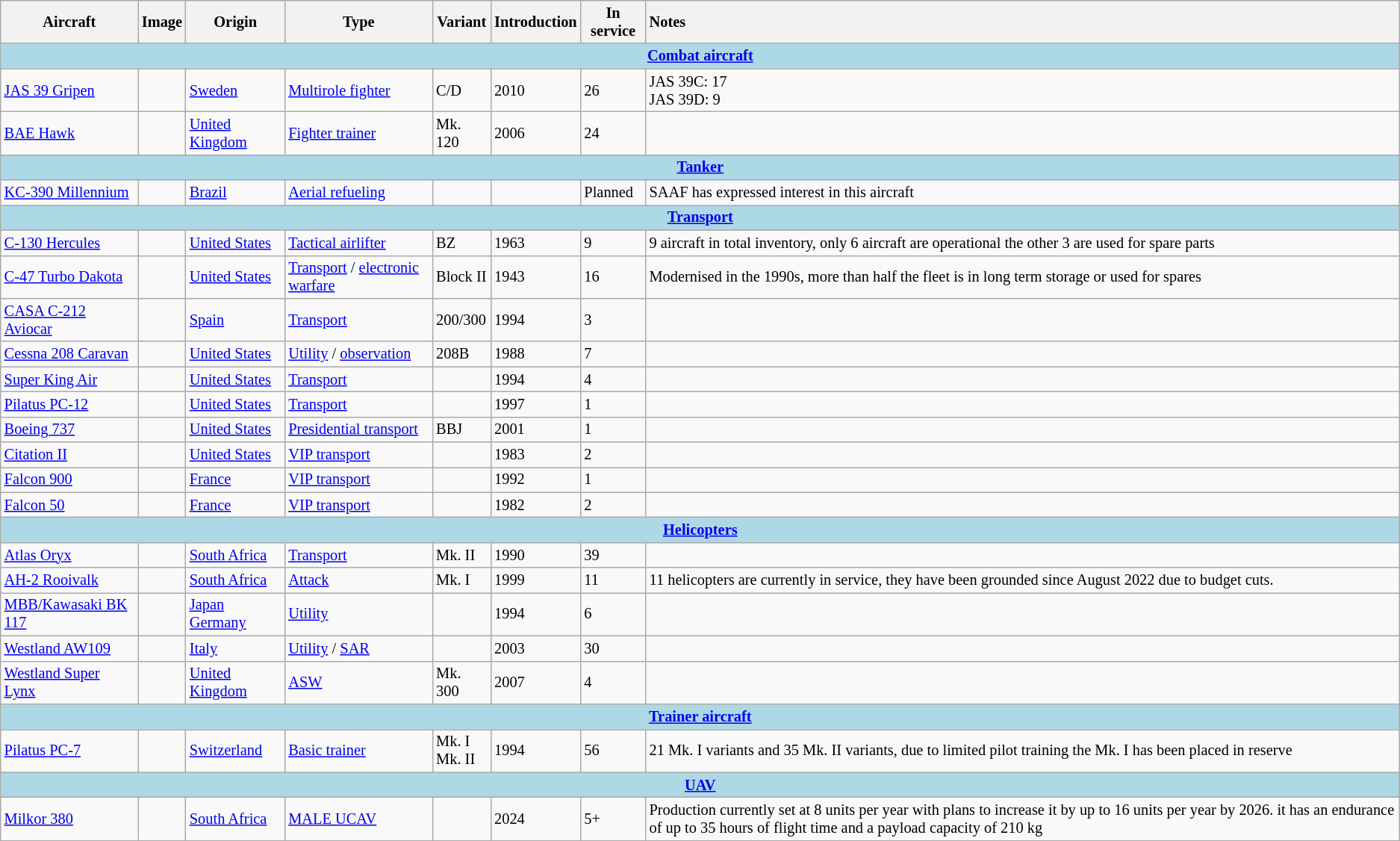<table class="wikitable sortable" style="font-size: 85%">
<tr>
<th>Aircraft</th>
<th>Image</th>
<th>Origin</th>
<th>Type</th>
<th>Variant</th>
<th>Introduction</th>
<th>In service</th>
<th style="text-align:left;">Notes</th>
</tr>
<tr>
<th colspan="8" style="align: center; background: lightblue;"><a href='#'>Combat aircraft</a></th>
</tr>
<tr>
<td><a href='#'>JAS 39 Gripen</a></td>
<td></td>
<td><a href='#'>Sweden</a></td>
<td><a href='#'>Multirole fighter</a></td>
<td>C/D</td>
<td>2010</td>
<td>26</td>
<td>JAS 39C: 17<br>JAS 39D: 9</td>
</tr>
<tr>
<td><a href='#'>BAE Hawk</a></td>
<td></td>
<td><a href='#'>United Kingdom</a></td>
<td><a href='#'>Fighter trainer</a></td>
<td>Mk. 120</td>
<td>2006</td>
<td>24</td>
<td></td>
</tr>
<tr>
<th colspan="8" style="align: center; background: lightblue;"><a href='#'>Tanker</a></th>
</tr>
<tr>
<td><a href='#'>KC-390 Millennium</a></td>
<td></td>
<td><a href='#'>Brazil</a></td>
<td><a href='#'>Aerial refueling</a></td>
<td></td>
<td></td>
<td>Planned</td>
<td>SAAF has expressed interest in this aircraft</td>
</tr>
<tr>
<th colspan="8" style="align: center; background: lightblue;"><a href='#'>Transport</a></th>
</tr>
<tr>
<td><a href='#'>C-130 Hercules</a></td>
<td></td>
<td><a href='#'>United States</a></td>
<td><a href='#'>Tactical airlifter</a></td>
<td>BZ</td>
<td>1963</td>
<td>9</td>
<td>9 aircraft in total inventory, only 6 aircraft are operational the other 3 are used for spare parts</td>
</tr>
<tr>
<td><a href='#'>C-47 Turbo Dakota</a></td>
<td></td>
<td><a href='#'>United States</a></td>
<td><a href='#'>Transport</a> / <a href='#'>electronic warfare</a></td>
<td>Block II</td>
<td>1943</td>
<td>16</td>
<td>Modernised in the 1990s, more than half the fleet is in long term storage or used for spares</td>
</tr>
<tr>
<td><a href='#'>CASA C-212 Aviocar</a></td>
<td></td>
<td><a href='#'>Spain</a></td>
<td><a href='#'>Transport</a></td>
<td>200/300</td>
<td>1994</td>
<td>3</td>
<td></td>
</tr>
<tr>
<td><a href='#'>Cessna 208 Caravan</a></td>
<td></td>
<td><a href='#'>United States</a></td>
<td><a href='#'>Utility</a> / <a href='#'>observation</a></td>
<td>208B</td>
<td>1988</td>
<td>7</td>
<td></td>
</tr>
<tr>
<td><a href='#'>Super King Air</a></td>
<td></td>
<td><a href='#'>United States</a></td>
<td><a href='#'>Transport</a></td>
<td></td>
<td>1994</td>
<td>4</td>
<td></td>
</tr>
<tr>
<td><a href='#'>Pilatus PC-12</a></td>
<td></td>
<td><a href='#'>United States</a></td>
<td><a href='#'>Transport</a></td>
<td></td>
<td>1997</td>
<td>1</td>
<td></td>
</tr>
<tr>
<td><a href='#'>Boeing 737</a></td>
<td></td>
<td><a href='#'>United States</a></td>
<td><a href='#'>Presidential transport</a></td>
<td>BBJ</td>
<td>2001</td>
<td>1</td>
<td></td>
</tr>
<tr>
<td><a href='#'>Citation II</a></td>
<td></td>
<td><a href='#'>United States</a></td>
<td><a href='#'>VIP transport</a></td>
<td></td>
<td>1983</td>
<td>2</td>
<td></td>
</tr>
<tr>
<td><a href='#'>Falcon 900</a></td>
<td></td>
<td><a href='#'>France</a></td>
<td><a href='#'>VIP transport</a></td>
<td></td>
<td>1992</td>
<td>1</td>
<td></td>
</tr>
<tr>
<td><a href='#'>Falcon 50</a></td>
<td></td>
<td><a href='#'>France</a></td>
<td><a href='#'>VIP transport</a></td>
<td></td>
<td>1982</td>
<td>2</td>
<td></td>
</tr>
<tr>
<th colspan="8" style="align: center; background: lightblue;"><a href='#'>Helicopters</a></th>
</tr>
<tr>
<td><a href='#'>Atlas Oryx</a></td>
<td></td>
<td><a href='#'>South Africa</a></td>
<td><a href='#'>Transport</a></td>
<td>Mk. II</td>
<td>1990</td>
<td>39</td>
<td></td>
</tr>
<tr>
<td><a href='#'>AH-2 Rooivalk</a></td>
<td></td>
<td><a href='#'>South Africa</a></td>
<td><a href='#'>Attack</a></td>
<td>Mk. I</td>
<td>1999</td>
<td>11</td>
<td>11 helicopters are currently in service, they have been grounded since August 2022 due to budget cuts.</td>
</tr>
<tr>
<td><a href='#'>MBB/Kawasaki BK 117</a></td>
<td></td>
<td><a href='#'>Japan</a><br><a href='#'>Germany</a></td>
<td><a href='#'>Utility</a></td>
<td></td>
<td>1994</td>
<td>6</td>
<td></td>
</tr>
<tr>
<td><a href='#'>Westland AW109</a></td>
<td></td>
<td><a href='#'>Italy</a></td>
<td><a href='#'>Utility</a> / <a href='#'>SAR</a></td>
<td></td>
<td>2003</td>
<td>30</td>
<td></td>
</tr>
<tr>
<td><a href='#'>Westland Super Lynx</a></td>
<td></td>
<td><a href='#'>United Kingdom</a></td>
<td><a href='#'>ASW</a></td>
<td>Mk. 300</td>
<td>2007</td>
<td>4</td>
<td></td>
</tr>
<tr>
<th colspan="8" style="align: center; background: lightblue;"><a href='#'>Trainer aircraft</a></th>
</tr>
<tr>
<td><a href='#'>Pilatus PC-7</a></td>
<td></td>
<td><a href='#'>Switzerland</a></td>
<td><a href='#'>Basic trainer</a></td>
<td>Mk. I<br>Mk. II</td>
<td>1994</td>
<td>56</td>
<td>21 Mk. I variants and 35 Mk. II variants, due to limited pilot training the Mk. I has been placed in reserve</td>
</tr>
<tr>
<th colspan="8" style="align: center; background: lightblue;"><a href='#'>UAV</a></th>
</tr>
<tr>
<td><a href='#'>Milkor 380</a></td>
<td></td>
<td><a href='#'>South Africa</a></td>
<td><a href='#'>MALE UCAV</a></td>
<td></td>
<td>2024</td>
<td>5+</td>
<td>Production currently set at 8 units per year with plans to increase it by up to 16 units per year by 2026. it has an endurance of up to 35 hours of flight time and a payload capacity of 210 kg</td>
</tr>
</table>
